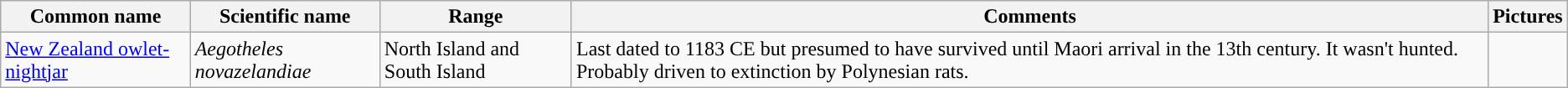<table class="wikitable">
<tr>
<th>Common name</th>
<th>Scientific name</th>
<th>Range</th>
<th class="unsortable">Comments</th>
<th>Pictures</th>
</tr>
<tr>
<td><a href='#'>New Zealand owlet-nightjar</a></td>
<td><em>Aegotheles novazelandiae</em></td>
<td>North Island and South Island</td>
<td>Last dated to 1183 CE but presumed to have survived until Maori arrival in the 13th century. It wasn't hunted. Probably driven to extinction by Polynesian rats.</td>
<td></td>
</tr>
</table>
